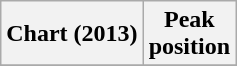<table class="wikitable sortable plainrowheaders" style="text-align:center">
<tr>
<th scope="col">Chart (2013)</th>
<th scope="col">Peak<br> position</th>
</tr>
<tr>
</tr>
</table>
